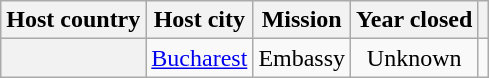<table class="wikitable plainrowheaders" style="text-align:center">
<tr>
<th scope="col">Host country</th>
<th scope="col">Host city</th>
<th scope="col">Mission</th>
<th scope="col">Year closed</th>
<th scope="col"></th>
</tr>
<tr>
<th scope="row"></th>
<td><a href='#'>Bucharest</a></td>
<td>Embassy</td>
<td>Unknown</td>
<td></td>
</tr>
</table>
